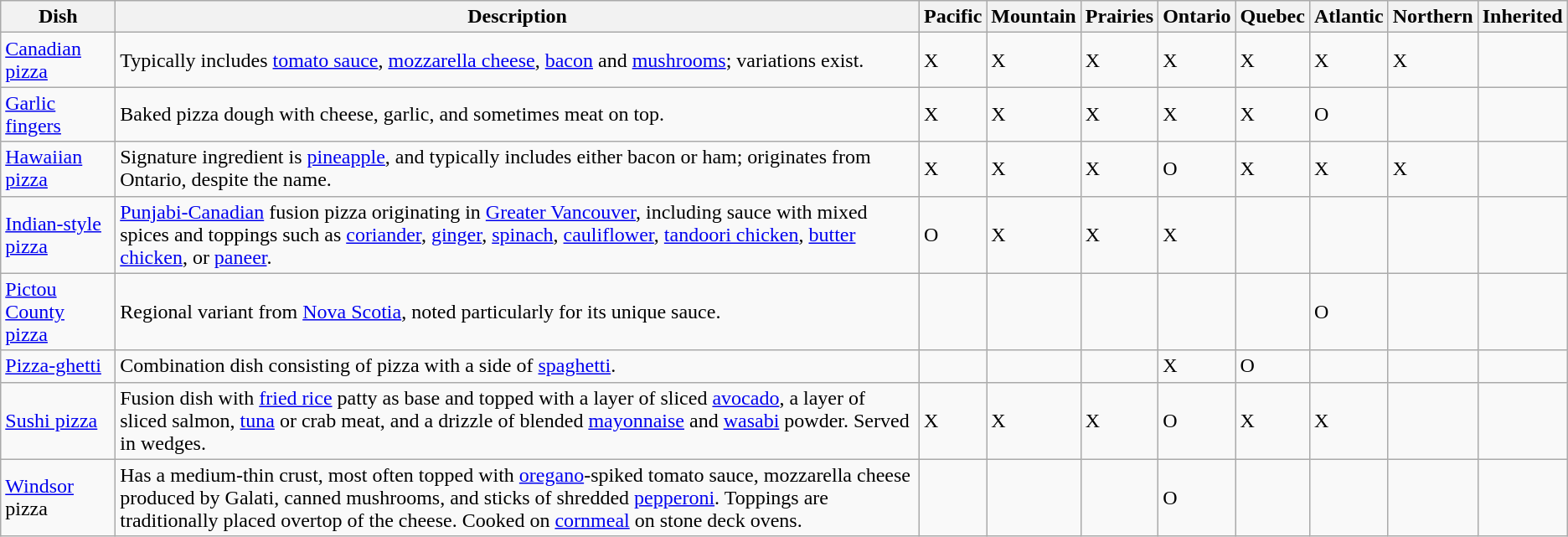<table class="wikitable sortable sticky-header" style=text-align:left" style="margin:1em auto;">
<tr>
<th>Dish</th>
<th>Description</th>
<th>Pacific</th>
<th>Mountain</th>
<th>Prairies</th>
<th>Ontario</th>
<th>Quebec</th>
<th>Atlantic</th>
<th>Northern</th>
<th>Inherited</th>
</tr>
<tr>
<td><a href='#'>Canadian pizza</a></td>
<td>Typically includes <a href='#'>tomato sauce</a>, <a href='#'>mozzarella cheese</a>, <a href='#'>bacon</a> and <a href='#'>mushrooms</a>; variations exist.</td>
<td>X</td>
<td>X</td>
<td>X</td>
<td>X</td>
<td>X</td>
<td>X</td>
<td>X</td>
<td></td>
</tr>
<tr>
<td><a href='#'>Garlic fingers</a></td>
<td>Baked pizza dough with cheese, garlic, and sometimes meat on top.</td>
<td>X</td>
<td>X</td>
<td>X</td>
<td>X</td>
<td>X</td>
<td>O</td>
<td></td>
<td></td>
</tr>
<tr>
<td><a href='#'>Hawaiian pizza</a></td>
<td>Signature ingredient is <a href='#'>pineapple</a>, and typically includes either bacon or ham; originates from Ontario, despite the name.</td>
<td>X</td>
<td>X</td>
<td>X</td>
<td>O</td>
<td>X</td>
<td>X</td>
<td>X</td>
<td></td>
</tr>
<tr>
<td><a href='#'>Indian-style pizza</a></td>
<td><a href='#'>Punjabi-Canadian</a> fusion pizza originating in <a href='#'>Greater Vancouver</a>, including sauce with mixed spices and toppings such as <a href='#'>coriander</a>, <a href='#'>ginger</a>, <a href='#'>spinach</a>, <a href='#'>cauliflower</a>, <a href='#'>tandoori chicken</a>, <a href='#'>butter chicken</a>, or <a href='#'>paneer</a>.</td>
<td>O</td>
<td>X</td>
<td>X</td>
<td>X</td>
<td></td>
<td></td>
<td></td>
<td></td>
</tr>
<tr>
<td><a href='#'>Pictou County pizza</a></td>
<td>Regional variant from <a href='#'>Nova Scotia</a>, noted particularly for its unique sauce.</td>
<td></td>
<td></td>
<td></td>
<td></td>
<td></td>
<td>O</td>
<td></td>
<td></td>
</tr>
<tr>
<td><a href='#'>Pizza-ghetti</a></td>
<td>Combination dish consisting of pizza with a side of <a href='#'>spaghetti</a>.</td>
<td></td>
<td></td>
<td></td>
<td>X</td>
<td>O</td>
<td></td>
<td></td>
<td></td>
</tr>
<tr>
<td><a href='#'>Sushi pizza</a></td>
<td>Fusion dish with <a href='#'>fried rice</a> patty as base and topped with a layer of sliced <a href='#'>avocado</a>, a layer of sliced salmon, <a href='#'>tuna</a> or crab meat, and a drizzle of blended <a href='#'>mayonnaise</a> and <a href='#'>wasabi</a> powder. Served in wedges.</td>
<td>X</td>
<td>X</td>
<td>X</td>
<td>O</td>
<td>X</td>
<td>X</td>
<td></td>
<td></td>
</tr>
<tr>
<td><a href='#'>Windsor</a> pizza</td>
<td>Has a medium-thin crust, most often topped with <a href='#'>oregano</a>-spiked tomato sauce, mozzarella cheese produced by Galati, canned mushrooms, and sticks of shredded <a href='#'>pepperoni</a>. Toppings are traditionally placed overtop of the cheese. Cooked on <a href='#'>cornmeal</a> on stone deck ovens.</td>
<td></td>
<td></td>
<td></td>
<td>O</td>
<td></td>
<td></td>
<td></td>
<td></td>
</tr>
</table>
